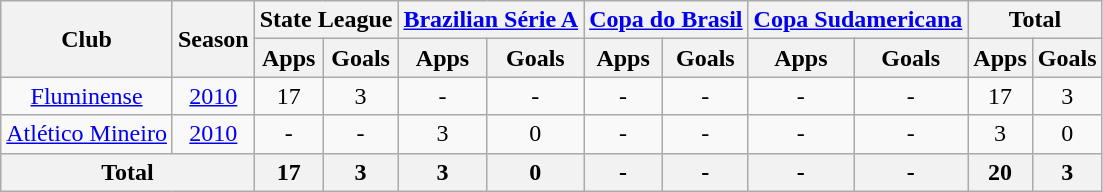<table class="wikitable" style="text-align: center;">
<tr>
<th rowspan="2">Club</th>
<th rowspan="2">Season</th>
<th colspan="2">State League</th>
<th colspan="2"><a href='#'>Brazilian Série A</a></th>
<th colspan="2"><a href='#'>Copa do Brasil</a></th>
<th colspan="2"><a href='#'>Copa Sudamericana</a></th>
<th colspan="2">Total</th>
</tr>
<tr>
<th>Apps</th>
<th>Goals</th>
<th>Apps</th>
<th>Goals</th>
<th>Apps</th>
<th>Goals</th>
<th>Apps</th>
<th>Goals</th>
<th>Apps</th>
<th>Goals</th>
</tr>
<tr>
<td rowspan="1" valign="center"><a href='#'>Fluminense</a></td>
<td><a href='#'>2010</a></td>
<td>17</td>
<td>3</td>
<td>-</td>
<td>-</td>
<td>-</td>
<td>-</td>
<td>-</td>
<td>-</td>
<td>17</td>
<td>3</td>
</tr>
<tr>
<td rowspan="1" valign="center"><a href='#'>Atlético Mineiro</a></td>
<td><a href='#'>2010</a></td>
<td>-</td>
<td>-</td>
<td>3</td>
<td>0</td>
<td>-</td>
<td>-</td>
<td>-</td>
<td>-</td>
<td>3</td>
<td>0</td>
</tr>
<tr>
<th colspan="2"><strong>Total</strong></th>
<th>17</th>
<th>3</th>
<th>3</th>
<th>0</th>
<th>-</th>
<th>-</th>
<th>-</th>
<th>-</th>
<th>20</th>
<th>3</th>
</tr>
</table>
